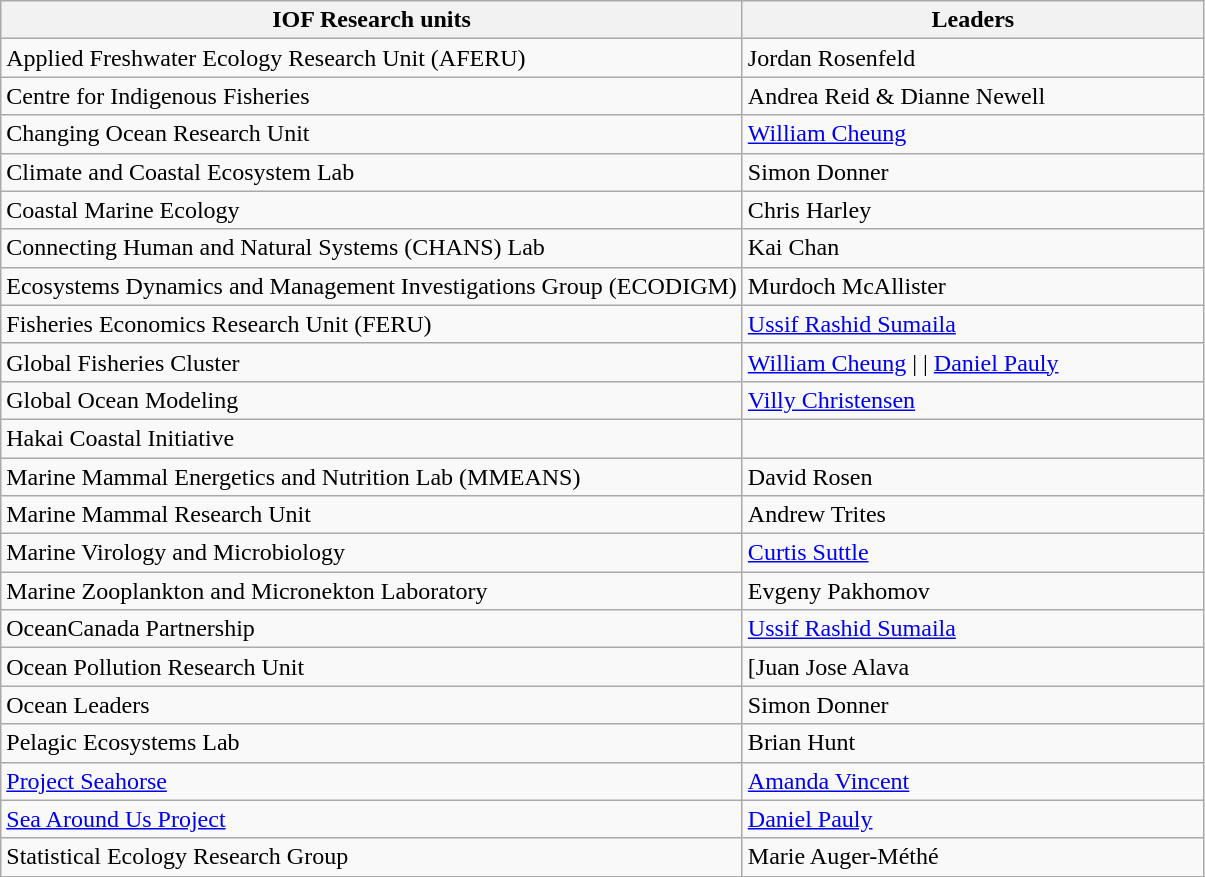<table class="wikitable">
<tr>
<th>IOF Research units</th>
<th width=300px>Leaders</th>
</tr>
<tr>
<td>Applied Freshwater Ecology Research Unit (AFERU) </td>
<td>Jordan Rosenfeld</td>
</tr>
<tr>
<td>Centre for Indigenous Fisheries</td>
<td>Andrea Reid & Dianne Newell</td>
</tr>
<tr>
<td>Changing Ocean Research Unit </td>
<td><a href='#'>William Cheung</a></td>
</tr>
<tr>
<td>Climate and Coastal Ecosystem Lab </td>
<td>Simon Donner </td>
</tr>
<tr>
<td>Coastal Marine Ecology </td>
<td>Chris Harley </td>
</tr>
<tr>
<td>Connecting Human and Natural Systems (CHANS) Lab </td>
<td>Kai Chan </td>
</tr>
<tr>
<td>Ecosystems Dynamics and Management Investigations Group (ECODIGM)</td>
<td>Murdoch McAllister </td>
</tr>
<tr>
<td>Fisheries Economics Research Unit (FERU) </td>
<td><a href='#'>Ussif Rashid Sumaila</a></td>
</tr>
<tr>
<td>Global Fisheries Cluster </td>
<td><a href='#'>William Cheung</a>  | | <a href='#'>Daniel Pauly</a></td>
</tr>
<tr>
<td>Global Ocean Modeling </td>
<td><a href='#'>Villy Christensen</a></td>
</tr>
<tr>
<td>Hakai Coastal Initiative </td>
</tr>
<tr>
<td>Marine Mammal Energetics and Nutrition Lab (MMEANS) </td>
<td>David Rosen </td>
</tr>
<tr>
<td>Marine Mammal Research Unit </td>
<td>Andrew Trites </td>
</tr>
<tr>
<td>Marine Virology and Microbiology </td>
<td><a href='#'>Curtis Suttle</a></td>
</tr>
<tr>
<td>Marine Zooplankton and Micronekton Laboratory </td>
<td>Evgeny Pakhomov </td>
</tr>
<tr>
<td>OceanCanada Partnership</td>
<td><a href='#'>Ussif Rashid Sumaila</a></td>
</tr>
<tr>
<td>Ocean Pollution Research Unit </td>
<td>[Juan Jose Alava </td>
</tr>
<tr>
<td>Ocean Leaders </td>
<td>Simon Donner </td>
</tr>
<tr>
<td>Pelagic Ecosystems Lab </td>
<td>Brian Hunt </td>
</tr>
<tr>
<td><a href='#'>Project Seahorse</a></td>
<td><a href='#'>Amanda Vincent</a></td>
</tr>
<tr>
<td><a href='#'>Sea Around Us Project</a></td>
<td><a href='#'>Daniel Pauly</a></td>
</tr>
<tr>
<td>Statistical Ecology Research Group </td>
<td>Marie Auger-Méthé </td>
</tr>
<tr>
</tr>
</table>
